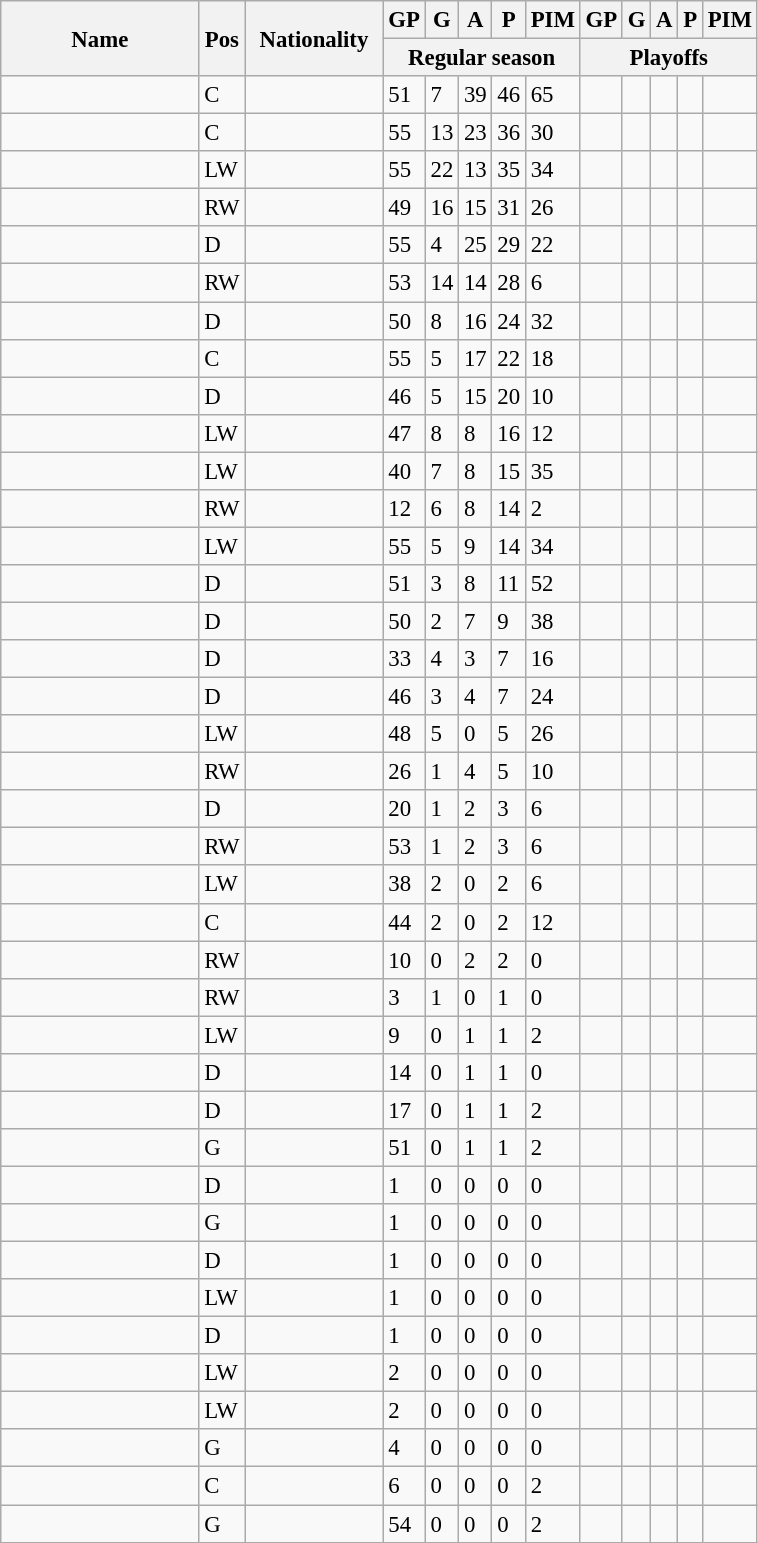<table class="wikitable sortable" style="text-align:left; font-size:95%">
<tr>
<th rowspan="2" width="125px">Name</th>
<th rowspan="2">Pos</th>
<th rowspan="2" width="85px">Nationality</th>
<th>GP</th>
<th>G</th>
<th>A</th>
<th>P</th>
<th>PIM</th>
<th>GP</th>
<th>G</th>
<th>A</th>
<th>P</th>
<th>PIM</th>
</tr>
<tr class="unsortable">
<th colspan="5">Regular season</th>
<th colspan="5">Playoffs</th>
</tr>
<tr>
<td></td>
<td>C</td>
<td></td>
<td>51</td>
<td>7</td>
<td>39</td>
<td>46</td>
<td>65</td>
<td></td>
<td></td>
<td></td>
<td></td>
<td></td>
</tr>
<tr>
<td></td>
<td>C</td>
<td></td>
<td>55</td>
<td>13</td>
<td>23</td>
<td>36</td>
<td>30</td>
<td></td>
<td></td>
<td></td>
<td></td>
<td></td>
</tr>
<tr>
<td></td>
<td>LW</td>
<td></td>
<td>55</td>
<td>22</td>
<td>13</td>
<td>35</td>
<td>34</td>
<td></td>
<td></td>
<td></td>
<td></td>
<td></td>
</tr>
<tr>
<td></td>
<td>RW</td>
<td></td>
<td>49</td>
<td>16</td>
<td>15</td>
<td>31</td>
<td>26</td>
<td></td>
<td></td>
<td></td>
<td></td>
<td></td>
</tr>
<tr>
<td></td>
<td>D</td>
<td></td>
<td>55</td>
<td>4</td>
<td>25</td>
<td>29</td>
<td>22</td>
<td></td>
<td></td>
<td></td>
<td></td>
<td></td>
</tr>
<tr>
<td></td>
<td>RW</td>
<td></td>
<td>53</td>
<td>14</td>
<td>14</td>
<td>28</td>
<td>6</td>
<td></td>
<td></td>
<td></td>
<td></td>
<td></td>
</tr>
<tr>
<td></td>
<td>D</td>
<td></td>
<td>50</td>
<td>8</td>
<td>16</td>
<td>24</td>
<td>32</td>
<td></td>
<td></td>
<td></td>
<td></td>
<td></td>
</tr>
<tr>
<td></td>
<td>C</td>
<td></td>
<td>55</td>
<td>5</td>
<td>17</td>
<td>22</td>
<td>18</td>
<td></td>
<td></td>
<td></td>
<td></td>
<td></td>
</tr>
<tr>
<td></td>
<td>D</td>
<td></td>
<td>46</td>
<td>5</td>
<td>15</td>
<td>20</td>
<td>10</td>
<td></td>
<td></td>
<td></td>
<td></td>
<td></td>
</tr>
<tr>
<td></td>
<td>LW</td>
<td></td>
<td>47</td>
<td>8</td>
<td>8</td>
<td>16</td>
<td>12</td>
<td></td>
<td></td>
<td></td>
<td></td>
<td></td>
</tr>
<tr>
<td></td>
<td>LW</td>
<td></td>
<td>40</td>
<td>7</td>
<td>8</td>
<td>15</td>
<td>35</td>
<td></td>
<td></td>
<td></td>
<td></td>
<td></td>
</tr>
<tr>
<td></td>
<td>RW</td>
<td></td>
<td>12</td>
<td>6</td>
<td>8</td>
<td>14</td>
<td>2</td>
<td></td>
<td></td>
<td></td>
<td></td>
<td></td>
</tr>
<tr>
<td></td>
<td>LW</td>
<td></td>
<td>55</td>
<td>5</td>
<td>9</td>
<td>14</td>
<td>34</td>
<td></td>
<td></td>
<td></td>
<td></td>
<td></td>
</tr>
<tr>
<td></td>
<td>D</td>
<td></td>
<td>51</td>
<td>3</td>
<td>8</td>
<td>11</td>
<td>52</td>
<td></td>
<td></td>
<td></td>
<td></td>
<td></td>
</tr>
<tr>
<td></td>
<td>D</td>
<td></td>
<td>50</td>
<td>2</td>
<td>7</td>
<td>9</td>
<td>38</td>
<td></td>
<td></td>
<td></td>
<td></td>
<td></td>
</tr>
<tr>
<td></td>
<td>D</td>
<td></td>
<td>33</td>
<td>4</td>
<td>3</td>
<td>7</td>
<td>16</td>
<td></td>
<td></td>
<td></td>
<td></td>
<td></td>
</tr>
<tr>
<td></td>
<td>D</td>
<td></td>
<td>46</td>
<td>3</td>
<td>4</td>
<td>7</td>
<td>24</td>
<td></td>
<td></td>
<td></td>
<td></td>
<td></td>
</tr>
<tr>
<td></td>
<td>LW</td>
<td></td>
<td>48</td>
<td>5</td>
<td>0</td>
<td>5</td>
<td>26</td>
<td></td>
<td></td>
<td></td>
<td></td>
<td></td>
</tr>
<tr>
<td></td>
<td>RW</td>
<td></td>
<td>26</td>
<td>1</td>
<td>4</td>
<td>5</td>
<td>10</td>
<td></td>
<td></td>
<td></td>
<td></td>
<td></td>
</tr>
<tr>
<td></td>
<td>D</td>
<td></td>
<td>20</td>
<td>1</td>
<td>2</td>
<td>3</td>
<td>6</td>
<td></td>
<td></td>
<td></td>
<td></td>
<td></td>
</tr>
<tr>
<td></td>
<td>RW</td>
<td></td>
<td>53</td>
<td>1</td>
<td>2</td>
<td>3</td>
<td>6</td>
<td></td>
<td></td>
<td></td>
<td></td>
<td></td>
</tr>
<tr>
<td></td>
<td>LW</td>
<td></td>
<td>38</td>
<td>2</td>
<td>0</td>
<td>2</td>
<td>6</td>
<td></td>
<td></td>
<td></td>
<td></td>
<td></td>
</tr>
<tr>
<td></td>
<td>C</td>
<td></td>
<td>44</td>
<td>2</td>
<td>0</td>
<td>2</td>
<td>12</td>
<td></td>
<td></td>
<td></td>
<td></td>
<td></td>
</tr>
<tr>
<td></td>
<td>RW</td>
<td></td>
<td>10</td>
<td>0</td>
<td>2</td>
<td>2</td>
<td>0</td>
<td></td>
<td></td>
<td></td>
<td></td>
<td></td>
</tr>
<tr>
<td></td>
<td>RW</td>
<td></td>
<td>3</td>
<td>1</td>
<td>0</td>
<td>1</td>
<td>0</td>
<td></td>
<td></td>
<td></td>
<td></td>
<td></td>
</tr>
<tr>
<td></td>
<td>LW</td>
<td></td>
<td>9</td>
<td>0</td>
<td>1</td>
<td>1</td>
<td>2</td>
<td></td>
<td></td>
<td></td>
<td></td>
<td></td>
</tr>
<tr>
<td></td>
<td>D</td>
<td></td>
<td>14</td>
<td>0</td>
<td>1</td>
<td>1</td>
<td>0</td>
<td></td>
<td></td>
<td></td>
<td></td>
<td></td>
</tr>
<tr>
<td></td>
<td>D</td>
<td></td>
<td>17</td>
<td>0</td>
<td>1</td>
<td>1</td>
<td>2</td>
<td></td>
<td></td>
<td></td>
<td></td>
<td></td>
</tr>
<tr>
<td></td>
<td>G</td>
<td></td>
<td>51</td>
<td>0</td>
<td>1</td>
<td>1</td>
<td>2</td>
<td></td>
<td></td>
<td></td>
<td></td>
<td></td>
</tr>
<tr>
<td></td>
<td>D</td>
<td></td>
<td>1</td>
<td>0</td>
<td>0</td>
<td>0</td>
<td>0</td>
<td></td>
<td></td>
<td></td>
<td></td>
<td></td>
</tr>
<tr>
<td></td>
<td>G</td>
<td></td>
<td>1</td>
<td>0</td>
<td>0</td>
<td>0</td>
<td>0</td>
<td></td>
<td></td>
<td></td>
<td></td>
<td></td>
</tr>
<tr>
<td></td>
<td>D</td>
<td></td>
<td>1</td>
<td>0</td>
<td>0</td>
<td>0</td>
<td>0</td>
<td></td>
<td></td>
<td></td>
<td></td>
<td></td>
</tr>
<tr>
<td></td>
<td>LW</td>
<td></td>
<td>1</td>
<td>0</td>
<td>0</td>
<td>0</td>
<td>0</td>
<td></td>
<td></td>
<td></td>
<td></td>
<td></td>
</tr>
<tr>
<td></td>
<td>D</td>
<td></td>
<td>1</td>
<td>0</td>
<td>0</td>
<td>0</td>
<td>0</td>
<td></td>
<td></td>
<td></td>
<td></td>
<td></td>
</tr>
<tr>
<td></td>
<td>LW</td>
<td></td>
<td>2</td>
<td>0</td>
<td>0</td>
<td>0</td>
<td>0</td>
<td></td>
<td></td>
<td></td>
<td></td>
<td></td>
</tr>
<tr>
<td></td>
<td>LW</td>
<td></td>
<td>2</td>
<td>0</td>
<td>0</td>
<td>0</td>
<td>0</td>
<td></td>
<td></td>
<td></td>
<td></td>
<td></td>
</tr>
<tr>
<td></td>
<td>G</td>
<td></td>
<td>4</td>
<td>0</td>
<td>0</td>
<td>0</td>
<td>0</td>
<td></td>
<td></td>
<td></td>
<td></td>
<td></td>
</tr>
<tr>
<td></td>
<td>C</td>
<td></td>
<td>6</td>
<td>0</td>
<td>0</td>
<td>0</td>
<td>2</td>
<td></td>
<td></td>
<td></td>
<td></td>
<td></td>
</tr>
<tr>
<td></td>
<td>G</td>
<td></td>
<td>54</td>
<td>0</td>
<td>0</td>
<td>0</td>
<td>2</td>
<td></td>
<td></td>
<td></td>
<td></td>
<td></td>
</tr>
</table>
